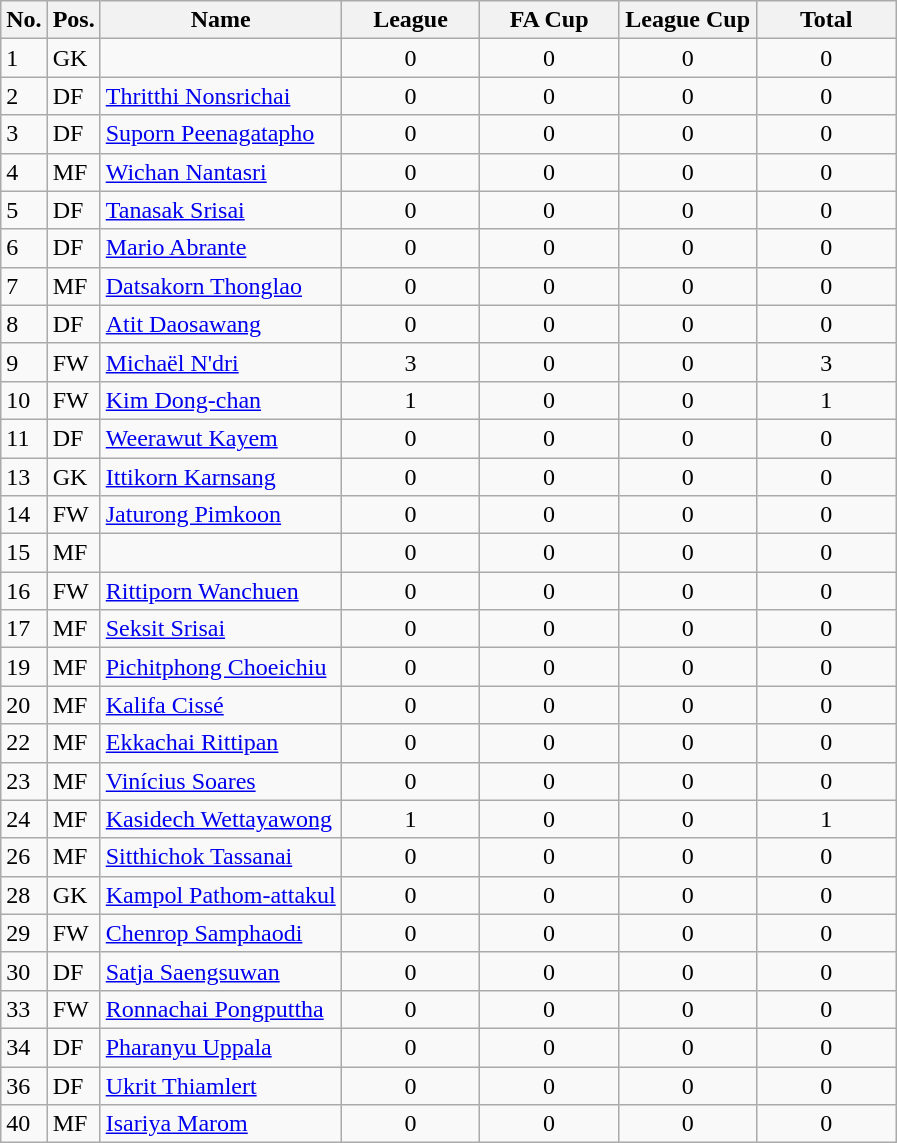<table class="wikitable" style="text-align:center">
<tr>
<th rowspan="1" valign="bottom">No.</th>
<th rowspan="1" valign="bottom">Pos.</th>
<th rowspan="1" valign="bottom">Name</th>
<th rowspan="1" width="85">League</th>
<th rowspan="1" width="85">FA Cup</th>
<th rowspan="1" width="85">League Cup</th>
<th rowspan="1" width="85">Total</th>
</tr>
<tr>
<td align="left">1</td>
<td align="left">GK</td>
<td align="left"></td>
<td>0</td>
<td>0</td>
<td>0</td>
<td>0</td>
</tr>
<tr>
<td align="left">2</td>
<td align="left">DF</td>
<td align="left"> <a href='#'>Thritthi Nonsrichai</a></td>
<td>0</td>
<td>0</td>
<td>0</td>
<td>0</td>
</tr>
<tr>
<td align="left">3</td>
<td align="left">DF</td>
<td align="left"> <a href='#'>Suporn Peenagatapho</a></td>
<td>0</td>
<td>0</td>
<td>0</td>
<td>0</td>
</tr>
<tr>
<td align="left">4</td>
<td align="left">MF</td>
<td align="left"> <a href='#'>Wichan Nantasri</a></td>
<td>0</td>
<td>0</td>
<td>0</td>
<td>0</td>
</tr>
<tr>
<td align="left">5</td>
<td align="left">DF</td>
<td align="left"> <a href='#'>Tanasak Srisai</a></td>
<td>0</td>
<td>0</td>
<td>0</td>
<td>0</td>
</tr>
<tr>
<td align="left">6</td>
<td align="left">DF</td>
<td align="left"> <a href='#'>Mario Abrante</a></td>
<td>0</td>
<td>0</td>
<td>0</td>
<td>0</td>
</tr>
<tr>
<td align="left">7</td>
<td align="left">MF</td>
<td align="left"> <a href='#'>Datsakorn Thonglao</a></td>
<td>0</td>
<td>0</td>
<td>0</td>
<td>0</td>
</tr>
<tr>
<td align="left">8</td>
<td align="left">DF</td>
<td align="left"> <a href='#'>Atit Daosawang</a></td>
<td>0</td>
<td>0</td>
<td>0</td>
<td>0</td>
</tr>
<tr>
<td align="left">9</td>
<td align="left">FW</td>
<td align="left"> <a href='#'>Michaël N'dri</a></td>
<td>3</td>
<td>0</td>
<td>0</td>
<td>3</td>
</tr>
<tr>
<td align="left">10</td>
<td align="left">FW</td>
<td align="left"> <a href='#'>Kim Dong-chan</a></td>
<td>1</td>
<td>0</td>
<td>0</td>
<td>1</td>
</tr>
<tr>
<td align="left">11</td>
<td align="left">DF</td>
<td align="left"> <a href='#'>Weerawut Kayem</a></td>
<td>0</td>
<td>0</td>
<td>0</td>
<td>0</td>
</tr>
<tr>
<td align="left">13</td>
<td align="left">GK</td>
<td align="left"> <a href='#'>Ittikorn Karnsang</a></td>
<td>0</td>
<td>0</td>
<td>0</td>
<td>0</td>
</tr>
<tr>
<td align="left">14</td>
<td align="left">FW</td>
<td align="left"> <a href='#'>Jaturong Pimkoon</a></td>
<td>0</td>
<td>0</td>
<td>0</td>
<td>0</td>
</tr>
<tr>
<td align="left">15</td>
<td align="left">MF</td>
<td align="left"></td>
<td>0</td>
<td>0</td>
<td>0</td>
<td>0</td>
</tr>
<tr>
<td align="left">16</td>
<td align="left">FW</td>
<td align="left"> <a href='#'>Rittiporn Wanchuen</a></td>
<td>0</td>
<td>0</td>
<td>0</td>
<td>0</td>
</tr>
<tr>
<td align="left">17</td>
<td align="left">MF</td>
<td align="left"> <a href='#'>Seksit Srisai</a></td>
<td>0</td>
<td>0</td>
<td>0</td>
<td>0</td>
</tr>
<tr>
<td align="left">19</td>
<td align="left">MF</td>
<td align="left"> <a href='#'>Pichitphong Choeichiu</a></td>
<td>0</td>
<td>0</td>
<td>0</td>
<td>0</td>
</tr>
<tr>
<td align="left">20</td>
<td align="left">MF</td>
<td align="left"> <a href='#'>Kalifa Cissé</a></td>
<td>0</td>
<td>0</td>
<td>0</td>
<td>0</td>
</tr>
<tr>
<td align="left">22</td>
<td align="left">MF</td>
<td align="left"> <a href='#'>Ekkachai Rittipan</a></td>
<td>0</td>
<td>0</td>
<td>0</td>
<td>0</td>
</tr>
<tr>
<td align="left">23</td>
<td align="left">MF</td>
<td align="left"> <a href='#'>Vinícius Soares</a></td>
<td>0</td>
<td>0</td>
<td>0</td>
<td>0</td>
</tr>
<tr>
<td align="left">24</td>
<td align="left">MF</td>
<td align="left"> <a href='#'>Kasidech Wettayawong</a></td>
<td>1</td>
<td>0</td>
<td>0</td>
<td>1</td>
</tr>
<tr>
<td align="left">26</td>
<td align="left">MF</td>
<td align="left"> <a href='#'>Sitthichok Tassanai</a></td>
<td>0</td>
<td>0</td>
<td>0</td>
<td>0</td>
</tr>
<tr>
<td align="left">28</td>
<td align="left">GK</td>
<td align="left"> <a href='#'>Kampol Pathom-attakul</a></td>
<td>0</td>
<td>0</td>
<td>0</td>
<td>0</td>
</tr>
<tr>
<td align="left">29</td>
<td align="left">FW</td>
<td align="left"> <a href='#'>Chenrop Samphaodi</a></td>
<td>0</td>
<td>0</td>
<td>0</td>
<td>0</td>
</tr>
<tr>
<td align="left">30</td>
<td align="left">DF</td>
<td align="left"> <a href='#'>Satja Saengsuwan</a></td>
<td>0</td>
<td>0</td>
<td>0</td>
<td>0</td>
</tr>
<tr>
<td align="left">33</td>
<td align="left">FW</td>
<td align="left"> <a href='#'>Ronnachai Pongputtha</a></td>
<td>0</td>
<td>0</td>
<td>0</td>
<td>0</td>
</tr>
<tr>
<td align="left">34</td>
<td align="left">DF</td>
<td align="left"> <a href='#'>Pharanyu Uppala</a></td>
<td>0</td>
<td>0</td>
<td>0</td>
<td>0</td>
</tr>
<tr>
<td align="left">36</td>
<td align="left">DF</td>
<td align="left"> <a href='#'>Ukrit Thiamlert</a></td>
<td>0</td>
<td>0</td>
<td>0</td>
<td>0</td>
</tr>
<tr>
<td align="left">40</td>
<td align="left">MF</td>
<td align="left"> <a href='#'>Isariya Marom</a></td>
<td>0</td>
<td>0</td>
<td>0</td>
<td>0</td>
</tr>
</table>
